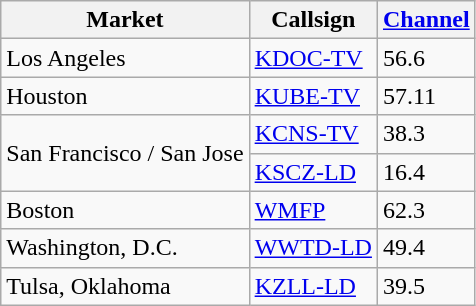<table class="wikitable">
<tr>
<th>Market</th>
<th>Callsign</th>
<th><a href='#'>Channel</a></th>
</tr>
<tr>
<td>Los Angeles</td>
<td><a href='#'>KDOC-TV</a></td>
<td>56.6</td>
</tr>
<tr>
<td>Houston</td>
<td><a href='#'>KUBE-TV</a></td>
<td>57.11</td>
</tr>
<tr>
<td rowspan="2">San Francisco / San Jose</td>
<td><a href='#'>KCNS-TV</a></td>
<td>38.3</td>
</tr>
<tr>
<td><a href='#'>KSCZ-LD</a></td>
<td>16.4</td>
</tr>
<tr>
<td>Boston</td>
<td><a href='#'>WMFP</a></td>
<td>62.3</td>
</tr>
<tr>
<td>Washington, D.C.</td>
<td><a href='#'>WWTD-LD</a></td>
<td>49.4</td>
</tr>
<tr>
<td>Tulsa, Oklahoma</td>
<td><a href='#'>KZLL-LD</a></td>
<td>39.5</td>
</tr>
</table>
